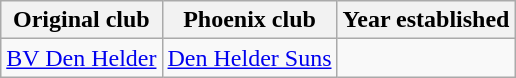<table class="wikitable">
<tr>
<th>Original club</th>
<th>Phoenix club</th>
<th>Year established</th>
</tr>
<tr>
<td><a href='#'>BV Den Helder</a></td>
<td><a href='#'>Den Helder Suns</a></td>
<td></td>
</tr>
</table>
